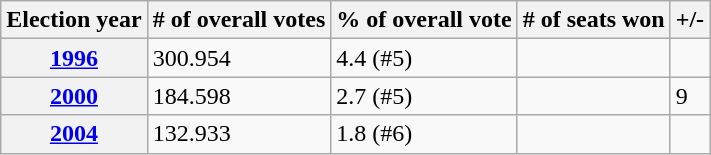<table class=wikitable>
<tr>
<th>Election year</th>
<th># of overall votes</th>
<th>% of overall vote</th>
<th># of seats won</th>
<th>+/-</th>
</tr>
<tr>
<th><a href='#'>1996</a></th>
<td>300.954</td>
<td>4.4 (#5)</td>
<td></td>
<td></td>
</tr>
<tr>
<th><a href='#'>2000</a></th>
<td>184.598</td>
<td>2.7 (#5)</td>
<td></td>
<td> 9</td>
</tr>
<tr>
<th><a href='#'>2004</a></th>
<td>132.933</td>
<td>1.8 (#6)</td>
<td></td>
<td></td>
</tr>
</table>
